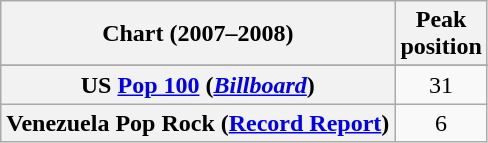<table class="wikitable sortable plainrowheaders" style="text-align:center">
<tr>
<th>Chart (2007–2008)</th>
<th>Peak<br>position</th>
</tr>
<tr>
</tr>
<tr>
</tr>
<tr>
</tr>
<tr>
</tr>
<tr>
</tr>
<tr>
</tr>
<tr>
</tr>
<tr>
<th scope="row">US <a href='#'>Pop 100</a> (<em><a href='#'>Billboard</a></em>)</th>
<td>31</td>
</tr>
<tr>
<th scope="row">Venezuela Pop Rock (<a href='#'>Record Report</a>)</th>
<td>6</td>
</tr>
</table>
